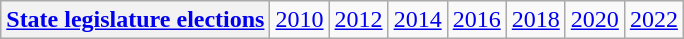<table class="wikitable">
<tr>
<th><a href='#'>State legislature elections</a></th>
<td><a href='#'>2010</a></td>
<td><a href='#'>2012</a></td>
<td><a href='#'>2014</a></td>
<td><a href='#'>2016</a></td>
<td><a href='#'>2018</a></td>
<td><a href='#'>2020</a></td>
<td><a href='#'>2022</a></td>
</tr>
</table>
